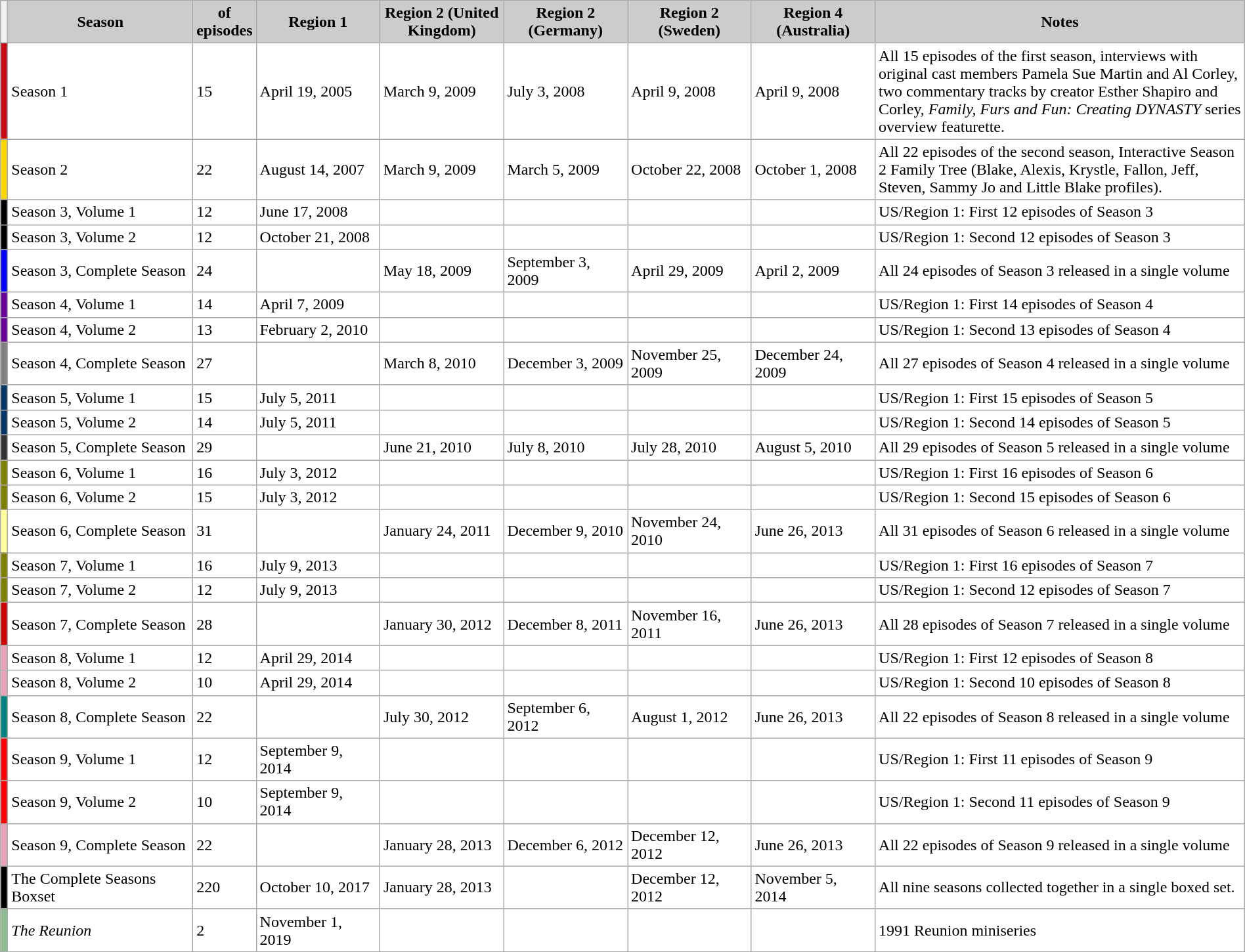<table class="wikitable" style="width:100%; margin-right:auto; background:#fff;">
<tr>
<th></th>
<th style="background:#ccc; width:15%;">Season</th>
<th style="background:#ccc; width:5%;"> of<br>episodes</th>
<th style="background:#ccc; width:10%;">Region 1</th>
<th style="background:#ccc; width:10%;">Region 2 (United Kingdom)</th>
<th style="background:#ccc; width:10%;">Region 2 (Germany)</th>
<th style="background:#ccc; width:10%;">Region 2 (Sweden)</th>
<th style="background:#ccc; width:10%;">Region 4 (Australia)</th>
<th style="background:#ccc; width:30%;">Notes</th>
</tr>
<tr>
<td bgcolor="#C80815" width="15px"></td>
<td>Season 1</td>
<td>15</td>
<td>April 19, 2005</td>
<td>March 9, 2009</td>
<td>July 3, 2008</td>
<td>April 9, 2008</td>
<td>April 9, 2008</td>
<td>All 15 episodes of the first season, interviews with original cast members Pamela Sue Martin and Al Corley, two commentary tracks by creator Esther Shapiro and Corley, <em>Family, Furs and Fun: Creating DYNASTY</em> series overview featurette.</td>
</tr>
<tr>
<td bgcolor="#FFD700" width="15px"></td>
<td>Season 2</td>
<td>22</td>
<td>August 14, 2007</td>
<td>March 9, 2009</td>
<td>March 5, 2009</td>
<td>October 22, 2008</td>
<td>October 1, 2008</td>
<td>All 22 episodes of the second season, Interactive Season 2 Family Tree (Blake, Alexis, Krystle, Fallon, Jeff, Steven, Sammy Jo and Little Blake profiles).</td>
</tr>
<tr>
<td bgcolor="#000000" width="15px"></td>
<td>Season 3, Volume 1</td>
<td>12</td>
<td>June 17, 2008</td>
<td></td>
<td></td>
<td></td>
<td></td>
<td>US/Region 1: First 12 episodes of Season 3</td>
</tr>
<tr>
<td bgcolor="#000000" width="15px"></td>
<td>Season 3, Volume 2</td>
<td>12</td>
<td>October 21, 2008</td>
<td></td>
<td></td>
<td></td>
<td></td>
<td>US/Region 1: Second 12 episodes of Season 3</td>
</tr>
<tr>
<td bgcolor="Blue" width="15px"></td>
<td>Season 3, Complete Season</td>
<td>24</td>
<td></td>
<td>May 18, 2009</td>
<td>September 3, 2009</td>
<td>April 29, 2009</td>
<td>April 2, 2009</td>
<td>All 24 episodes of Season 3 released in a single volume</td>
</tr>
<tr>
<td bgcolor="#660099" width="15px"></td>
<td>Season 4, Volume 1</td>
<td>14</td>
<td>April 7, 2009</td>
<td></td>
<td></td>
<td></td>
<td></td>
<td>US/Region 1: First 14 episodes of Season 4</td>
</tr>
<tr>
<td bgcolor="#660099" width="15px"></td>
<td>Season 4, Volume 2</td>
<td>13</td>
<td>February 2, 2010</td>
<td></td>
<td></td>
<td></td>
<td></td>
<td>US/Region 1: Second 13 episodes of Season 4</td>
</tr>
<tr>
<td bgcolor="Gray" width="15px"></td>
<td>Season 4, Complete Season</td>
<td>27</td>
<td></td>
<td>March 8, 2010</td>
<td>December 3, 2009</td>
<td>November 25, 2009</td>
<td>December 24, 2009</td>
<td>All 27 episodes of Season 4 released in a single volume</td>
</tr>
<tr>
</tr>
<tr>
<td bgcolor="#003366" width="15px"></td>
<td>Season 5, Volume 1</td>
<td>15</td>
<td>July 5, 2011</td>
<td></td>
<td></td>
<td></td>
<td></td>
<td>US/Region 1: First 15 episodes of Season 5</td>
</tr>
<tr>
<td bgcolor="#003366" width="15px"></td>
<td>Season 5, Volume 2</td>
<td>14</td>
<td>July 5, 2011</td>
<td></td>
<td></td>
<td></td>
<td></td>
<td>US/Region 1: Second 14 episodes of Season 5</td>
</tr>
<tr>
<td bgcolor="#333333" width="15px"></td>
<td>Season 5, Complete Season</td>
<td>29</td>
<td></td>
<td>June 21, 2010</td>
<td>July 8, 2010</td>
<td>July 28, 2010</td>
<td>August 5, 2010</td>
<td>All 29 episodes of Season 5 released in a single volume</td>
</tr>
<tr>
</tr>
<tr>
<td bgcolor="#808000" width="15px"></td>
<td>Season 6, Volume 1</td>
<td>16</td>
<td>July 3, 2012</td>
<td></td>
<td></td>
<td></td>
<td></td>
<td>US/Region 1: First 16 episodes of Season 6</td>
</tr>
<tr>
<td bgcolor="#808000" width="15px"></td>
<td>Season 6, Volume 2</td>
<td>15</td>
<td>July 3, 2012</td>
<td></td>
<td></td>
<td></td>
<td></td>
<td>US/Region 1: Second 15 episodes of Season 6</td>
</tr>
<tr>
<td bgcolor="#FFFF99" width="15px"></td>
<td>Season 6, Complete Season</td>
<td>31</td>
<td></td>
<td>January 24, 2011</td>
<td>December 9, 2010</td>
<td>November 24, 2010</td>
<td>June 26, 2013 </td>
<td>All 31 episodes of Season 6 released in a single volume</td>
</tr>
<tr>
<td bgcolor="#808000" width="15px"></td>
<td>Season 7, Volume 1</td>
<td>16</td>
<td>July 9, 2013</td>
<td></td>
<td></td>
<td></td>
<td></td>
<td>US/Region 1: First 16 episodes of Season 7</td>
</tr>
<tr>
<td bgcolor="#808000" width="15px"></td>
<td>Season 7, Volume 2</td>
<td>12</td>
<td>July 9, 2013</td>
<td></td>
<td></td>
<td></td>
<td></td>
<td>US/Region 1: Second 12 episodes of Season 7</td>
</tr>
<tr>
<td bgcolor="#CD0000" width="15px"></td>
<td>Season 7, Complete Season</td>
<td>28</td>
<td></td>
<td>January 30, 2012</td>
<td>December 8, 2011</td>
<td>November 16, 2011</td>
<td>June 26, 2013</td>
<td>All 28 episodes of Season 7 released in a single volume</td>
</tr>
<tr>
<td bgcolor="#E7A4B9" width="15px"></td>
<td>Season 8, Volume 1</td>
<td>12</td>
<td>April 29, 2014</td>
<td></td>
<td></td>
<td></td>
<td></td>
<td>US/Region 1: First 12 episodes of Season 8</td>
</tr>
<tr>
<td bgcolor="#E7A4B9" width="15px"></td>
<td>Season 8, Volume 2</td>
<td>10</td>
<td>April 29, 2014</td>
<td></td>
<td></td>
<td></td>
<td></td>
<td>US/Region 1: Second 10 episodes of Season 8</td>
</tr>
<tr>
<td bgcolor="#008080" width="15px"></td>
<td>Season 8, Complete Season</td>
<td>22</td>
<td></td>
<td>July 30, 2012</td>
<td>September 6, 2012</td>
<td>August 1, 2012</td>
<td>June 26, 2013</td>
<td>All 22 episodes of Season 8 released in a single volume</td>
</tr>
<tr>
<td bgcolor="#ff0000" width="15px"></td>
<td>Season 9, Volume 1</td>
<td>12</td>
<td>September 9, 2014</td>
<td></td>
<td></td>
<td></td>
<td></td>
<td>US/Region 1: First 11 episodes of Season 9</td>
</tr>
<tr>
<td bgcolor="#ff0000" width="15px"></td>
<td>Season 9, Volume 2</td>
<td>10</td>
<td>September 9, 2014</td>
<td></td>
<td></td>
<td></td>
<td></td>
<td>US/Region 1: Second 11 episodes of Season 9</td>
</tr>
<tr>
<td bgcolor="#E7A4B9" width="15px"></td>
<td>Season 9, Complete Season</td>
<td>22</td>
<td></td>
<td>January 28, 2013</td>
<td>December 6, 2012</td>
<td>December 12, 2012</td>
<td>June 26, 2013</td>
<td>All 22 episodes of Season 9 released in a single volume</td>
</tr>
<tr>
<td bgcolor="#000000" width="15px"></td>
<td>The Complete Seasons Boxset</td>
<td>220</td>
<td>October 10, 2017</td>
<td>January 28, 2013</td>
<td></td>
<td>December 12, 2012</td>
<td>November 5, 2014</td>
<td>All nine seasons collected together in a single boxed set.</td>
</tr>
<tr>
<td bgcolor="#8FBC8F" width="15px"></td>
<td><em>The Reunion</em></td>
<td>2</td>
<td>November 1, 2019</td>
<td></td>
<td></td>
<td></td>
<td></td>
<td>1991 Reunion miniseries</td>
</tr>
</table>
